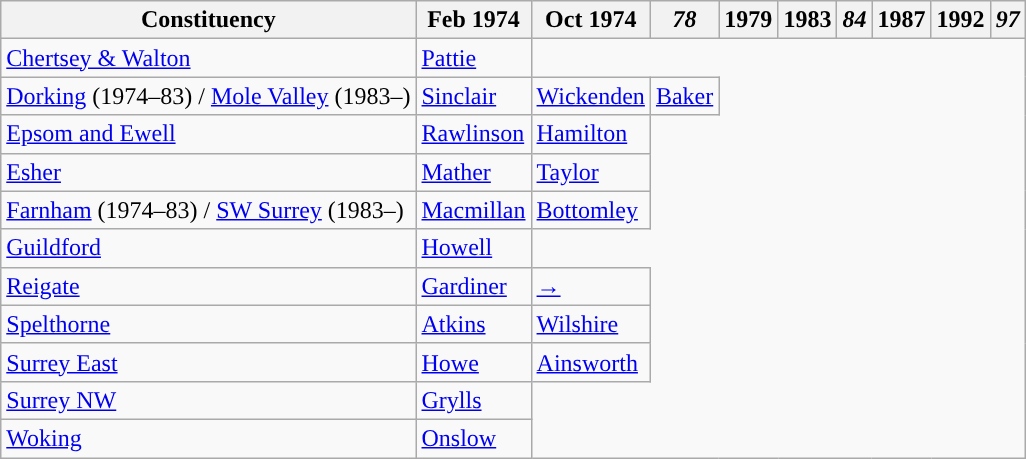<table class="wikitable">
<tr>
<th>Constituency</th>
<th>Feb 1974</th>
<th>Oct 1974</th>
<th><em>78</em></th>
<th>1979</th>
<th>1983</th>
<th><em>84</em></th>
<th>1987</th>
<th>1992</th>
<th><em>97</em></th>
</tr>
<tr>
<td><a href='#'>Chertsey & Walton</a></td>
<td><a href='#'>Pattie</a></td>
</tr>
<tr>
<td><a href='#'>Dorking</a> (1974–83) / <a href='#'>Mole Valley</a> (1983–)</td>
<td><a href='#'>Sinclair</a></td>
<td><a href='#'>Wickenden</a></td>
<td><a href='#'>Baker</a></td>
</tr>
<tr>
<td><a href='#'>Epsom and Ewell</a></td>
<td><a href='#'>Rawlinson</a></td>
<td><a href='#'>Hamilton</a></td>
</tr>
<tr>
<td><a href='#'>Esher</a></td>
<td><a href='#'>Mather</a></td>
<td><a href='#'>Taylor</a></td>
</tr>
<tr>
<td><a href='#'>Farnham</a> (1974–83) / <a href='#'>SW Surrey</a> (1983–)</td>
<td><a href='#'>Macmillan</a></td>
<td><a href='#'>Bottomley</a></td>
</tr>
<tr>
<td><a href='#'>Guildford</a></td>
<td><a href='#'>Howell</a></td>
</tr>
<tr>
<td><a href='#'>Reigate</a></td>
<td><a href='#'>Gardiner</a></td>
<td><a href='#'>→</a></td>
</tr>
<tr>
<td><a href='#'>Spelthorne</a></td>
<td><a href='#'>Atkins</a></td>
<td><a href='#'>Wilshire</a></td>
</tr>
<tr>
<td><a href='#'>Surrey East</a></td>
<td><a href='#'>Howe</a></td>
<td><a href='#'>Ainsworth</a></td>
</tr>
<tr>
<td><a href='#'>Surrey NW</a></td>
<td><a href='#'>Grylls</a></td>
</tr>
<tr>
<td><a href='#'>Woking</a></td>
<td><a href='#'>Onslow</a></td>
</tr>
</table>
